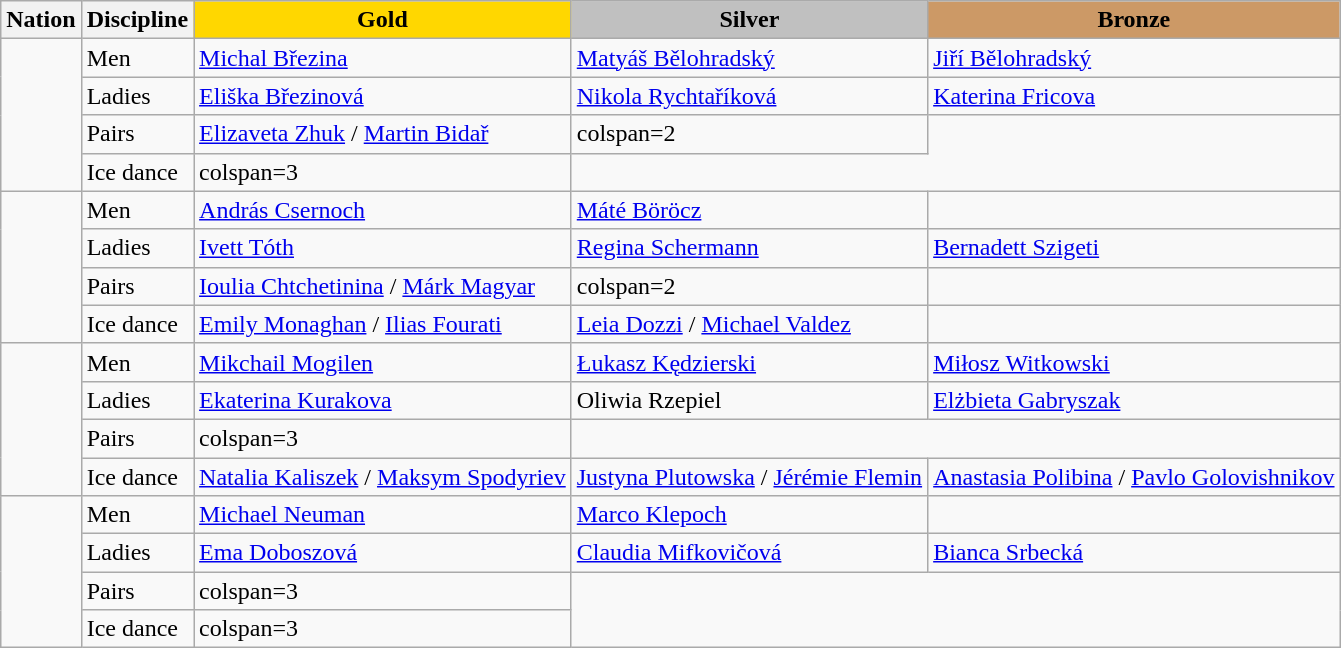<table class="wikitable">
<tr>
<th>Nation</th>
<th>Discipline</th>
<td align=center bgcolor=gold><strong>Gold</strong></td>
<td align=center bgcolor=silver><strong>Silver</strong></td>
<td align=center bgcolor=cc9966><strong>Bronze</strong></td>
</tr>
<tr>
<td rowspan=4><strong></strong></td>
<td>Men</td>
<td><a href='#'>Michal Březina</a></td>
<td><a href='#'>Matyáš Bělohradský</a></td>
<td><a href='#'>Jiří Bělohradský</a></td>
</tr>
<tr>
<td>Ladies</td>
<td><a href='#'>Eliška Březinová</a></td>
<td><a href='#'>Nikola Rychtaříková</a></td>
<td><a href='#'>Katerina Fricova</a></td>
</tr>
<tr>
<td>Pairs</td>
<td><a href='#'>Elizaveta Zhuk</a> / <a href='#'>Martin Bidař</a></td>
<td>colspan=2 </td>
</tr>
<tr>
<td>Ice dance</td>
<td>colspan=3 </td>
</tr>
<tr>
<td rowspan=4><strong></strong></td>
<td>Men</td>
<td><a href='#'>András Csernoch</a></td>
<td><a href='#'>Máté Böröcz</a></td>
<td></td>
</tr>
<tr>
<td>Ladies</td>
<td><a href='#'>Ivett Tóth</a></td>
<td><a href='#'>Regina Schermann</a></td>
<td><a href='#'>Bernadett Szigeti</a></td>
</tr>
<tr>
<td>Pairs</td>
<td><a href='#'>Ioulia Chtchetinina</a> / <a href='#'>Márk Magyar</a></td>
<td>colspan=2 </td>
</tr>
<tr>
<td>Ice dance</td>
<td><a href='#'>Emily Monaghan</a> / <a href='#'>Ilias Fourati</a></td>
<td><a href='#'>Leia Dozzi</a> / <a href='#'>Michael Valdez</a></td>
<td></td>
</tr>
<tr>
<td rowspan=4><strong></strong></td>
<td>Men</td>
<td><a href='#'>Mikchail Mogilen</a></td>
<td><a href='#'>Łukasz Kędzierski</a></td>
<td><a href='#'>Miłosz Witkowski</a></td>
</tr>
<tr>
<td>Ladies</td>
<td><a href='#'>Ekaterina Kurakova</a></td>
<td>Oliwia Rzepiel</td>
<td><a href='#'>Elżbieta Gabryszak</a></td>
</tr>
<tr>
<td>Pairs</td>
<td>colspan=3 </td>
</tr>
<tr>
<td>Ice dance</td>
<td><a href='#'>Natalia Kaliszek</a> / <a href='#'>Maksym Spodyriev</a></td>
<td><a href='#'>Justyna Plutowska</a> / <a href='#'>Jérémie Flemin</a></td>
<td><a href='#'>Anastasia Polibina</a> / <a href='#'>Pavlo Golovishnikov</a></td>
</tr>
<tr>
<td rowspan=4><strong></strong></td>
<td>Men</td>
<td><a href='#'>Michael Neuman</a></td>
<td><a href='#'>Marco Klepoch</a></td>
<td></td>
</tr>
<tr>
<td>Ladies</td>
<td><a href='#'>Ema Doboszová</a></td>
<td><a href='#'>Claudia Mifkovičová</a></td>
<td><a href='#'>Bianca Srbecká</a></td>
</tr>
<tr>
<td>Pairs</td>
<td>colspan=3 </td>
</tr>
<tr>
<td>Ice dance</td>
<td>colspan=3 </td>
</tr>
</table>
